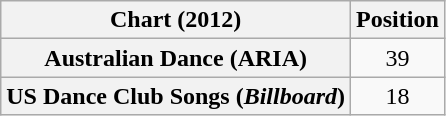<table class="wikitable plainrowheaders" style="text-align:center">
<tr>
<th scope="col">Chart (2012)</th>
<th scope="col">Position</th>
</tr>
<tr>
<th scope="row">Australian Dance (ARIA)</th>
<td>39</td>
</tr>
<tr>
<th scope="row">US Dance Club Songs (<em>Billboard</em>)</th>
<td>18</td>
</tr>
</table>
